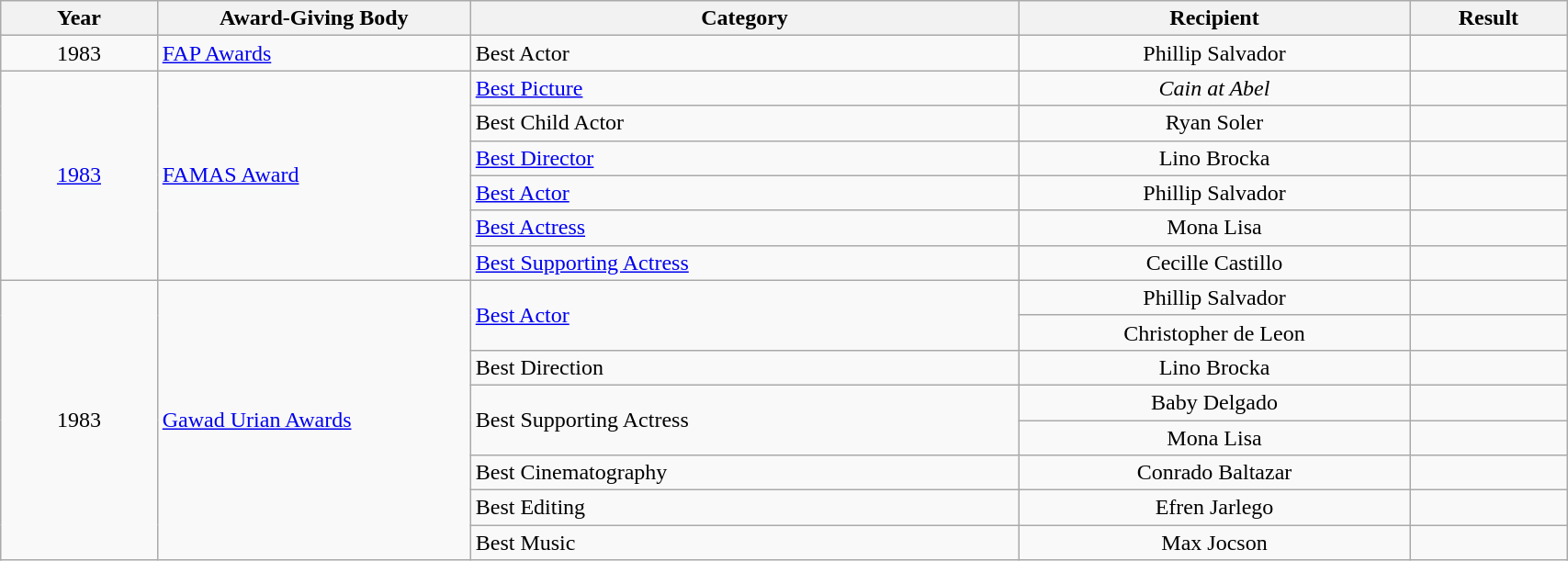<table | width="90%" class="wikitable sortable">
<tr>
<th width="10%">Year</th>
<th width="20%">Award-Giving Body</th>
<th width="35%">Category</th>
<th width="25%">Recipient</th>
<th width="10%">Result</th>
</tr>
<tr>
<td rowspan="1" align="center">1983</td>
<td rowspan="1" align="left"><a href='#'>FAP Awards</a></td>
<td align="left">Best Actor</td>
<td align="center">Phillip Salvador</td>
<td></td>
</tr>
<tr>
<td rowspan="6" align="center"><a href='#'>1983</a></td>
<td rowspan="6" align="left"><a href='#'>FAMAS Award</a></td>
<td align="left"><a href='#'>Best Picture</a></td>
<td align="center"><em>Cain at Abel</em></td>
<td></td>
</tr>
<tr>
<td align="left">Best Child Actor</td>
<td align="center">Ryan Soler</td>
<td></td>
</tr>
<tr>
<td align="left"><a href='#'>Best Director</a></td>
<td align="center">Lino Brocka</td>
<td></td>
</tr>
<tr>
<td align="left"><a href='#'>Best Actor</a></td>
<td align="center">Phillip Salvador</td>
<td></td>
</tr>
<tr>
<td align="left"><a href='#'>Best Actress</a></td>
<td align="center">Mona Lisa</td>
<td></td>
</tr>
<tr>
<td align="left"><a href='#'>Best Supporting Actress</a></td>
<td align="center">Cecille Castillo</td>
<td></td>
</tr>
<tr>
<td rowspan="8" align="center">1983</td>
<td rowspan="8" align="left"><a href='#'>Gawad Urian Awards</a></td>
<td rowspan="2" align="left"><a href='#'>Best Actor</a></td>
<td align="center">Phillip Salvador</td>
<td></td>
</tr>
<tr>
<td align="center">Christopher de Leon</td>
<td></td>
</tr>
<tr>
<td align="left">Best Direction</td>
<td align="center">Lino Brocka</td>
<td></td>
</tr>
<tr>
<td rowspan="2" align="left">Best Supporting Actress</td>
<td align="center">Baby Delgado</td>
<td></td>
</tr>
<tr>
<td align="center">Mona Lisa</td>
<td></td>
</tr>
<tr>
<td align="left">Best Cinematography</td>
<td align="center">Conrado Baltazar</td>
<td></td>
</tr>
<tr>
<td align="left">Best Editing</td>
<td align="center">Efren Jarlego</td>
<td></td>
</tr>
<tr>
<td align="left">Best Music</td>
<td align="center">Max Jocson</td>
<td></td>
</tr>
</table>
